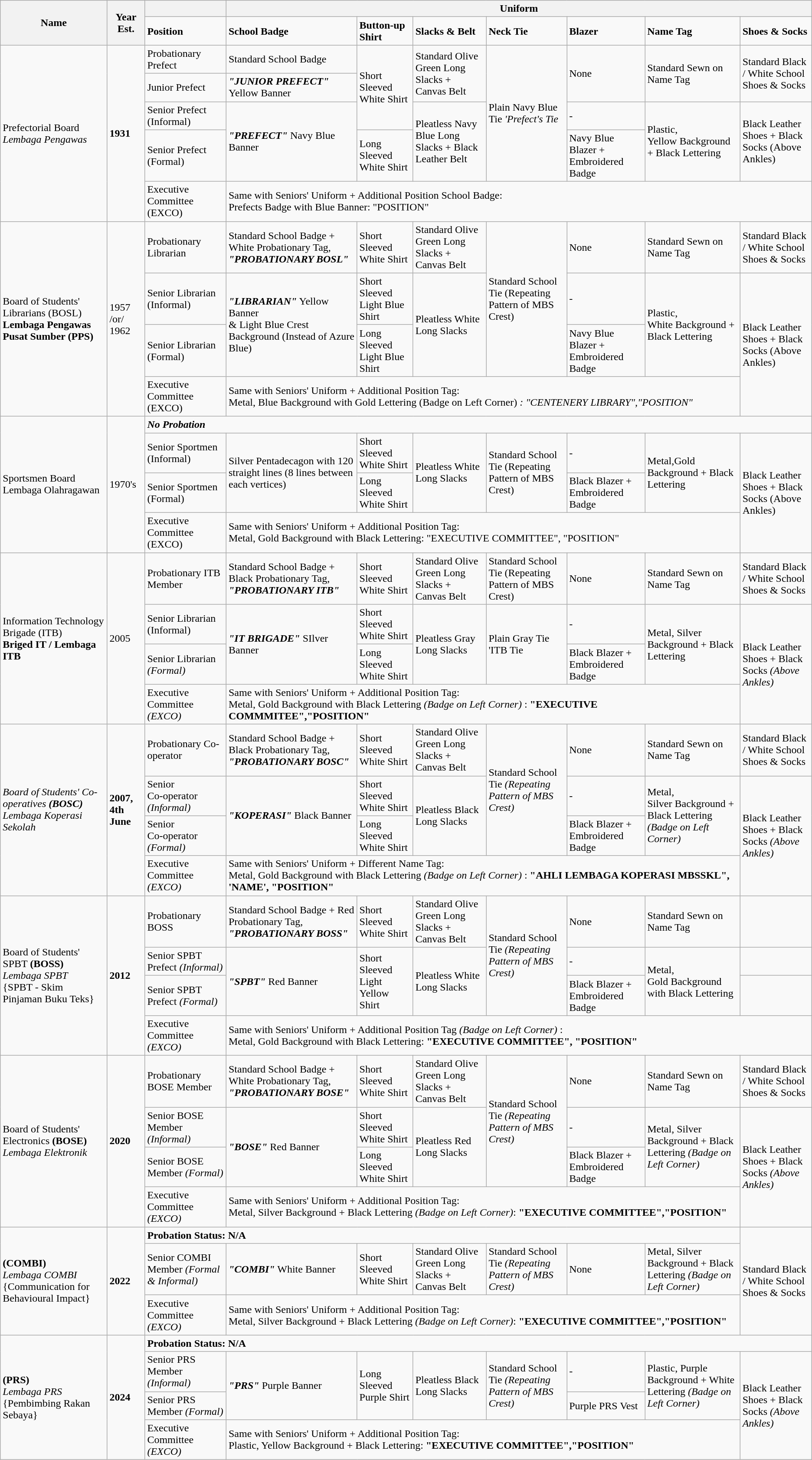<table class="wikitable sortable">
<tr>
<th rowspan="2">Name</th>
<th rowspan="2"><strong>Year Est.</strong></th>
<th></th>
<th colspan="7">Uniform</th>
</tr>
<tr>
<td><strong>Position</strong></td>
<td><strong>School Badge</strong></td>
<td><strong>Button-up Shirt</strong></td>
<td><strong>Slacks & Belt</strong></td>
<td><strong>Neck Tie</strong></td>
<td><strong>Blazer</strong></td>
<td><strong>Name Tag</strong></td>
<td><strong>Shoes & Socks</strong></td>
</tr>
<tr>
<td rowspan="5">Prefectorial Board<br><em>Lembaga Pengawas</em></td>
<td rowspan="5"><strong>1931</strong></td>
<td>Probationary Prefect</td>
<td>Standard School Badge</td>
<td rowspan="3">Short Sleeved White Shirt</td>
<td rowspan="2">Standard Olive Green Long Slacks + Canvas Belt</td>
<td rowspan="4">Plain Navy Blue Tie <em>'Prefect's Tie<strong></td>
<td rowspan="2">None</td>
<td rowspan="2">Standard Sewn on Name Tag</td>
<td rowspan="2">Standard  Black / White School Shoes & Socks</td>
</tr>
<tr>
<td>Junior Prefect</td>
<td><strong><em>"JUNIOR PREFECT"</em></strong> Yellow Banner</td>
</tr>
<tr>
<td>Senior Prefect </em>(Informal)<em></td>
<td rowspan="2"><strong><em>"PREFECT"</em></strong> Navy Blue Banner</td>
<td rowspan="2">Pleatless Navy Blue Long Slacks + Black Leather Belt</td>
<td>-</td>
<td rowspan="2">Plastic,<br>Yellow Background + Black Lettering</td>
<td rowspan="2">Black Leather Shoes + Black Socks </em>(Above Ankles)<em></td>
</tr>
<tr>
<td>Senior Prefect </em>(Formal)<em></td>
<td>Long Sleeved White Shirt</td>
<td>Navy Blue Blazer + Embroidered Badge</td>
</tr>
<tr>
<td>Executive Committee </em>(EXCO)<em></td>
<td colspan="7">Same with Seniors' Uniform + Additional Position School Badge:<br>Prefects Badge with Blue Banner: </strong>"POSITION"<strong></td>
</tr>
<tr>
<td rowspan="4">Board of Students' Librarians </strong>(BOSL)<strong><br></em>Lembaga Pengawas Pusat Sumber (PPS)<em></td>
<td rowspan="4"></strong>1957 /or/ 1962<strong></td>
<td>Probationary Librarian</td>
<td>Standard School Badge + White Probationary Tag, <strong><em>"PROBATIONARY BOSL"</em></strong></td>
<td>Short Sleeved White Shirt</td>
<td>Standard Olive Green Long Slacks + Canvas Belt</td>
<td rowspan="3">Standard School Tie </em>(Repeating Pattern of MBS Crest)<em></td>
<td>None</td>
<td>Standard Sewn on Name Tag</td>
<td>Standard  Black / White School Shoes & Socks</td>
</tr>
<tr>
<td>Senior Librarian </em>(Informal)<em></td>
<td rowspan="2"><strong><em>"LIBRARIAN"</em></strong> Yellow Banner<br>& 
Light Blue Crest Background </em>(Instead of Azure Blue)<em></td>
<td>Short Sleeved Light Blue Shirt</td>
<td rowspan="2">Pleatless White Long Slacks</td>
<td>-</td>
<td rowspan="2">Plastic,<br>White Background + Black Lettering</td>
<td rowspan="3">Black Leather Shoes + Black Socks </em>(Above Ankles)<em></td>
</tr>
<tr>
<td>Senior Librarian </em>(Formal)<em></td>
<td>Long Sleeved Light Blue Shirt</td>
<td>Navy Blue Blazer + Embroidered Badge</td>
</tr>
<tr>
<td>Executive Committee </em>(EXCO)<em></td>
<td colspan="6">Same with Seniors' Uniform + Additional Position Tag:<br>Metal, Blue Background with Gold Lettering </em>(Badge on Left Corner)<em> :
</strong>"CENTENERY LIBRARY","POSITION"<strong></td>
</tr>
<tr>
<td rowspan="4">Sportsmen Board<br></em>Lembaga Olahragawan<em></td>
<td rowspan="4"></strong>1970's<strong></td>
<td colspan="8"><strong><em>No Probation</em></strong></td>
</tr>
<tr>
<td>Senior Sportmen </em>(Informal)<em></td>
<td rowspan="2">Silver Pentadecagon with 120 straight lines </em>(8 lines between each vertices)<em></td>
<td>Short Sleeved White Shirt</td>
<td rowspan="2">Pleatless White Long Slacks</td>
<td rowspan="2">Standard School Tie </em>(Repeating Pattern of MBS Crest)<em></td>
<td>-</td>
<td rowspan="2">Metal,Gold Background + Black Lettering</td>
<td rowspan="3">Black Leather Shoes + Black Socks </em>(Above Ankles)<em></td>
</tr>
<tr>
<td>Senior Sportmen </em>(Formal)<em></td>
<td>Long Sleeved White Shirt</td>
<td>Black Blazer + Embroidered Badge</td>
</tr>
<tr>
<td>Executive Committee </em>(EXCO)<em></td>
<td colspan="6">Same with Seniors' Uniform + Additional Position Tag:<br>Metal, Gold Background with Black Lettering: </strong>"EXECUTIVE COMMITTEE", "POSITION"<strong></td>
</tr>
<tr>
<td rowspan="4">Information Technology Brigade </strong>(ITB)<strong><br></em>Briged IT / Lembaga ITB<em></td>
<td rowspan="4"></strong>2005<strong></td>
<td>Probationary ITB Member</td>
<td>Standard School Badge + Black Probationary Tag, <strong><em>"PROBATIONARY ITB"</em></strong></td>
<td>Short Sleeved White Shirt</td>
<td>Standard Olive Green Long Slacks + Canvas Belt</td>
<td>Standard School Tie </em>(Repeating Pattern of MBS Crest)<em></td>
<td>None</td>
<td>Standard Sewn on Name Tag</td>
<td>Standard  Black / White School Shoes & Socks</td>
</tr>
<tr>
<td>Senior Librarian </em>(Informal)<em></td>
<td rowspan="2"><strong><em>"IT BRIGADE"</em></strong> SIlver Banner</td>
<td>Short Sleeved White Shirt</td>
<td rowspan="2">Pleatless Gray Long Slacks</td>
<td rowspan="2">Plain Gray Tie<br></em>'ITB Tie</strong></td>
<td>-</td>
<td rowspan="2">Metal, Silver Background + Black Lettering</td>
<td rowspan="3">Black Leather Shoes + Black Socks <em>(Above Ankles)</em></td>
</tr>
<tr>
<td>Senior Librarian <em>(Formal)</em></td>
<td>Long Sleeved White Shirt</td>
<td>Black  Blazer + Embroidered Badge</td>
</tr>
<tr>
<td>Executive Committee <em>(EXCO)</em></td>
<td colspan="6">Same with Seniors' Uniform + Additional Position Tag:<br>Metal, Gold Background with Black Lettering <em>(Badge on Left Corner)</em> :
<strong>"EXECUTIVE COMMMITEE","POSITION"</strong></td>
</tr>
<tr>
<td rowspan="4"><em>Board of Students' Co-operatives <strong>(BOSC)</strong></em><br><em>Lembaga Koperasi Sekolah</em></td>
<td rowspan="4"><strong>2007, 4th June</strong></td>
<td>Probationary Co-operator</td>
<td>Standard School Badge + Black Probationary Tag, <strong><em>"PROBATIONARY BOSC"</em></strong></td>
<td>Short Sleeved White Shirt</td>
<td>Standard Olive Green Long Slacks + Canvas Belt</td>
<td rowspan="3">Standard School Tie <em>(Repeating Pattern of MBS Crest)</em></td>
<td>None</td>
<td>Standard Sewn on Name Tag</td>
<td>Standard  Black / White School Shoes & Socks</td>
</tr>
<tr>
<td>Senior<br>Co-operator <em>(Informal)</em></td>
<td rowspan="2"><strong><em>"KOPERASI"</em></strong> Black Banner</td>
<td>Short Sleeved White Shirt</td>
<td rowspan="2">Pleatless Black Long Slacks</td>
<td>-</td>
<td rowspan="2">Metal,<br>Silver Background + Black Lettering <em>(Badge on Left Corner)</em></td>
<td rowspan="3">Black Leather Shoes + Black Socks <em>(Above Ankles)</em></td>
</tr>
<tr>
<td>Senior<br>Co-operator 
<em>(Formal)</em></td>
<td>Long Sleeved White Shirt</td>
<td>Black Blazer + Embroidered Badge</td>
</tr>
<tr>
<td>Executive Committee <em>(EXCO)</em></td>
<td colspan="6">Same with Seniors' Uniform + Different Name Tag:<br>Metal, Gold Background with Black Lettering <em>(Badge on Left Corner)</em> :
<strong>"AHLI LEMBAGA KOPERASI MBSSKL", 'NAME', "POSITION"</strong></td>
</tr>
<tr>
<td rowspan="4">Board of Students' SPBT <strong>(BOSS)</strong><br><em>Lembaga SPBT</em><br>{SPBT - Skim Pinjaman Buku Teks}</td>
<td rowspan="4"><strong>2012</strong></td>
<td>Probationary BOSS</td>
<td>Standard School Badge + Red Probationary Tag, <strong><em>"PROBATIONARY BOSS"</em></strong></td>
<td>Short Sleeved White Shirt</td>
<td>Standard Olive Green Long Slacks + Canvas Belt</td>
<td rowspan="3">Standard School Tie <em>(Repeating Pattern of MBS Crest)</em></td>
<td>None</td>
<td>Standard Sewn on Name Tag</td>
<td></td>
</tr>
<tr>
<td>Senior SPBT Prefect <em>(Informal)</em></td>
<td rowspan="2"><strong><em>"SPBT"</em></strong> Red Banner</td>
<td rowspan="2">Short Sleeved Light Yellow Shirt</td>
<td rowspan="2">Pleatless White Long Slacks</td>
<td>-</td>
<td rowspan="2">Metal,<br>Gold Background with Black Lettering</td>
<td></td>
</tr>
<tr>
<td>Senior SPBT Prefect <em>(Formal)</em></td>
<td>Black Blazer + Embroidered Badge</td>
<td></td>
</tr>
<tr>
<td>Executive Committee <em>(EXCO)</em></td>
<td colspan="7">Same with Seniors' Uniform + Additional Position Tag <em>(Badge on Left Corner)</em> :<br>Metal, Gold Background with Black Lettering: <strong>"EXECUTIVE COMMITTEE", "POSITION"</strong></td>
</tr>
<tr>
<td rowspan="4">Board of Students' Electronics <strong>(BOSE)</strong><br><em>Lembaga Elektronik</em></td>
<td rowspan="4"><strong>2020</strong></td>
<td>Probationary BOSE Member</td>
<td>Standard School Badge + White Probationary Tag, <strong><em>"PROBATIONARY BOSE"</em></strong></td>
<td>Short Sleeved White Shirt</td>
<td>Standard Olive Green Long Slacks + Canvas Belt</td>
<td rowspan="3">Standard School Tie <em>(Repeating Pattern of MBS Crest)</em></td>
<td>None</td>
<td>Standard Sewn on Name Tag</td>
<td>Standard  Black / White School Shoes & Socks</td>
</tr>
<tr>
<td>Senior BOSE Member <em>(Informal)</em></td>
<td rowspan="2"><strong><em>"BOSE"</em></strong> Red Banner</td>
<td>Short Sleeved White Shirt</td>
<td rowspan="2">Pleatless Red Long Slacks</td>
<td>-</td>
<td rowspan="2">Metal, Silver Background + Black Lettering <em>(Badge on Left Corner)</em></td>
<td rowspan="3">Black Leather Shoes + Black Socks <em>(Above Ankles)</em></td>
</tr>
<tr>
<td>Senior BOSE Member <em>(Formal)</em></td>
<td>Long Sleeved White Shirt</td>
<td>Black Blazer + Embroidered Badge</td>
</tr>
<tr>
<td>Executive Committee <em>(EXCO)</em></td>
<td colspan="6">Same with Seniors' Uniform + Additional Position Tag:<br>Metal, Silver Background + Black Lettering <em>(Badge on Left Corner)</em>: <strong>"EXECUTIVE COMMITTEE","POSITION"</strong></td>
</tr>
<tr>
<td rowspan="3"><strong>(COMBI)</strong><br><em>Lembaga COMBI</em>
{Communication for Behavioural Impact}</td>
<td rowspan="3"><strong>2022</strong></td>
<td colspan="7"><strong>Probation Status: N/A</strong></td>
<td rowspan="3">Standard  Black / White School Shoes & Socks</td>
</tr>
<tr>
<td>Senior COMBI Member <em>(Formal & Informal)</em></td>
<td><strong><em>"COMBI"</em></strong> White Banner</td>
<td>Short Sleeved White Shirt</td>
<td>Standard Olive Green Long Slacks + Canvas Belt</td>
<td>Standard School Tie <em>(Repeating Pattern of MBS Crest)</em></td>
<td>None</td>
<td>Metal, Silver Background + Black Lettering <em>(Badge on Left Corner)</em></td>
</tr>
<tr>
<td>Executive Committee <em>(EXCO)</em></td>
<td colspan="6">Same with Seniors' Uniform + Additional Position Tag:<br>Metal, Silver Background + Black Lettering <em>(Badge on Left Corner)</em>: <strong>"EXECUTIVE COMMITTEE","POSITION"</strong></td>
</tr>
<tr>
<td rowspan="4"><strong>(PRS)</strong><br><em>Lembaga PRS</em>
{Pembimbing Rakan Sebaya}</td>
<td rowspan="4"><strong>2024</strong></td>
<td colspan="8"><strong>Probation Status: N/A</strong></td>
</tr>
<tr>
<td>Senior PRS Member <em>(Informal)</em></td>
<td rowspan="2"><strong><em>"PRS"</em></strong> Purple Banner</td>
<td rowspan="2">Long Sleeved Purple Shirt</td>
<td rowspan="2">Pleatless Black Long Slacks</td>
<td rowspan="2">Standard School Tie <em>(Repeating Pattern of MBS Crest)</em></td>
<td>-</td>
<td rowspan="2">Plastic, Purple Background + White Lettering <em>(Badge on Left Corner)</em></td>
<td rowspan="3">Black Leather Shoes + Black Socks <em>(Above Ankles)</em></td>
</tr>
<tr>
<td>Senior PRS Member <em>(Formal)</em></td>
<td>Purple PRS Vest</td>
</tr>
<tr>
<td>Executive Committee <em>(EXCO)</em></td>
<td colspan="6">Same with Seniors' Uniform + Additional Position Tag:<br>Plastic, Yellow Background + Black Lettering: <strong>"EXECUTIVE COMMITTEE","POSITION"</strong></td>
</tr>
</table>
